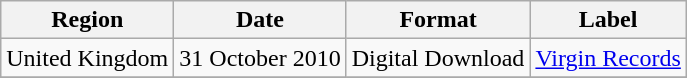<table class=wikitable>
<tr>
<th>Region</th>
<th>Date</th>
<th>Format</th>
<th>Label</th>
</tr>
<tr>
<td>United Kingdom</td>
<td>31 October 2010</td>
<td>Digital Download</td>
<td><a href='#'>Virgin Records</a></td>
</tr>
<tr>
</tr>
</table>
